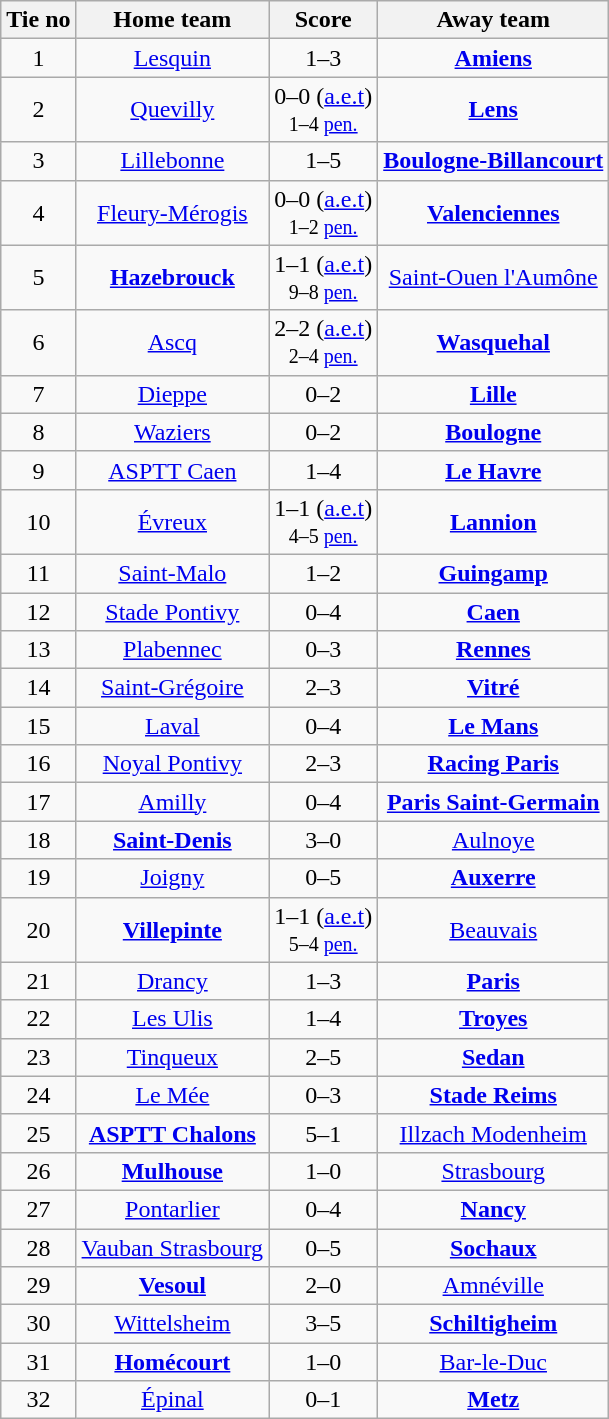<table class="wikitable" style="text-align:center">
<tr>
<th>Tie no</th>
<th>Home team</th>
<th>Score</th>
<th>Away team</th>
</tr>
<tr>
<td>1</td>
<td><a href='#'>Lesquin</a></td>
<td>1–3</td>
<td><strong><a href='#'>Amiens</a></strong></td>
</tr>
<tr>
<td>2</td>
<td><a href='#'>Quevilly</a></td>
<td>0–0 (<a href='#'>a.e.t</a>) <br> <small>1–4 <a href='#'>pen.</a></small></td>
<td><strong><a href='#'>Lens</a></strong></td>
</tr>
<tr>
<td>3</td>
<td><a href='#'>Lillebonne</a></td>
<td>1–5</td>
<td><strong><a href='#'>Boulogne-Billancourt</a></strong></td>
</tr>
<tr>
<td>4</td>
<td><a href='#'>Fleury-Mérogis</a></td>
<td>0–0 (<a href='#'>a.e.t</a>) <br> <small>1–2 <a href='#'>pen.</a></small></td>
<td><strong><a href='#'>Valenciennes</a></strong></td>
</tr>
<tr>
<td>5</td>
<td><strong><a href='#'>Hazebrouck</a></strong></td>
<td>1–1 (<a href='#'>a.e.t</a>) <br> <small>9–8 <a href='#'>pen.</a></small></td>
<td><a href='#'>Saint-Ouen l'Aumône</a></td>
</tr>
<tr>
<td>6</td>
<td><a href='#'>Ascq</a></td>
<td>2–2 (<a href='#'>a.e.t</a>) <br> <small>2–4 <a href='#'>pen.</a></small></td>
<td><strong><a href='#'>Wasquehal</a></strong></td>
</tr>
<tr>
<td>7</td>
<td><a href='#'>Dieppe</a></td>
<td>0–2</td>
<td><strong><a href='#'>Lille</a></strong></td>
</tr>
<tr>
<td>8</td>
<td><a href='#'>Waziers</a></td>
<td>0–2</td>
<td><strong><a href='#'>Boulogne</a></strong></td>
</tr>
<tr>
<td>9</td>
<td><a href='#'>ASPTT Caen</a></td>
<td>1–4</td>
<td><strong><a href='#'>Le Havre</a></strong></td>
</tr>
<tr>
<td>10</td>
<td><a href='#'>Évreux</a></td>
<td>1–1 (<a href='#'>a.e.t</a>) <br> <small>4–5 <a href='#'>pen.</a></small></td>
<td><strong><a href='#'>Lannion</a></strong></td>
</tr>
<tr>
<td>11</td>
<td><a href='#'>Saint-Malo</a></td>
<td>1–2</td>
<td><strong><a href='#'>Guingamp</a></strong></td>
</tr>
<tr>
<td>12</td>
<td><a href='#'>Stade Pontivy</a></td>
<td>0–4</td>
<td><strong><a href='#'>Caen</a></strong></td>
</tr>
<tr>
<td>13</td>
<td><a href='#'>Plabennec</a></td>
<td>0–3</td>
<td><strong><a href='#'>Rennes</a></strong></td>
</tr>
<tr>
<td>14</td>
<td><a href='#'>Saint-Grégoire</a></td>
<td>2–3</td>
<td><strong><a href='#'>Vitré</a></strong></td>
</tr>
<tr>
<td>15</td>
<td><a href='#'>Laval</a></td>
<td>0–4</td>
<td><strong><a href='#'>Le Mans</a></strong></td>
</tr>
<tr>
<td>16</td>
<td><a href='#'>Noyal Pontivy</a></td>
<td>2–3</td>
<td><strong><a href='#'>Racing Paris</a></strong></td>
</tr>
<tr>
<td>17</td>
<td><a href='#'>Amilly</a></td>
<td>0–4</td>
<td><strong><a href='#'>Paris Saint-Germain</a></strong></td>
</tr>
<tr>
<td>18</td>
<td><strong><a href='#'>Saint-Denis</a></strong></td>
<td>3–0</td>
<td><a href='#'>Aulnoye</a></td>
</tr>
<tr>
<td>19</td>
<td><a href='#'>Joigny</a></td>
<td>0–5</td>
<td><strong><a href='#'>Auxerre</a></strong></td>
</tr>
<tr>
<td>20</td>
<td><strong><a href='#'>Villepinte</a></strong></td>
<td>1–1 (<a href='#'>a.e.t</a>) <br> <small>5–4 <a href='#'>pen.</a></small></td>
<td><a href='#'>Beauvais</a></td>
</tr>
<tr>
<td>21</td>
<td><a href='#'>Drancy</a></td>
<td>1–3</td>
<td><strong><a href='#'>Paris</a></strong></td>
</tr>
<tr>
<td>22</td>
<td><a href='#'>Les Ulis</a></td>
<td>1–4</td>
<td><strong><a href='#'>Troyes</a></strong></td>
</tr>
<tr>
<td>23</td>
<td><a href='#'>Tinqueux</a></td>
<td>2–5</td>
<td><strong><a href='#'>Sedan</a></strong></td>
</tr>
<tr>
<td>24</td>
<td><a href='#'>Le Mée</a></td>
<td>0–3</td>
<td><strong><a href='#'>Stade Reims</a></strong></td>
</tr>
<tr>
<td>25</td>
<td><strong><a href='#'>ASPTT Chalons</a></strong></td>
<td>5–1</td>
<td><a href='#'>Illzach Modenheim</a></td>
</tr>
<tr>
<td>26</td>
<td><strong><a href='#'>Mulhouse</a></strong></td>
<td>1–0</td>
<td><a href='#'>Strasbourg</a></td>
</tr>
<tr>
<td>27</td>
<td><a href='#'>Pontarlier</a></td>
<td>0–4</td>
<td><strong><a href='#'>Nancy</a></strong></td>
</tr>
<tr>
<td>28</td>
<td><a href='#'>Vauban Strasbourg</a></td>
<td>0–5</td>
<td><strong><a href='#'>Sochaux</a></strong></td>
</tr>
<tr>
<td>29</td>
<td><strong><a href='#'>Vesoul</a></strong></td>
<td>2–0</td>
<td><a href='#'>Amnéville</a></td>
</tr>
<tr>
<td>30</td>
<td><a href='#'>Wittelsheim</a></td>
<td>3–5</td>
<td><strong><a href='#'>Schiltigheim</a></strong></td>
</tr>
<tr>
<td>31</td>
<td><strong><a href='#'>Homécourt</a></strong></td>
<td>1–0</td>
<td><a href='#'>Bar-le-Duc</a></td>
</tr>
<tr>
<td>32</td>
<td><a href='#'>Épinal</a></td>
<td>0–1</td>
<td><strong><a href='#'>Metz</a></strong></td>
</tr>
</table>
